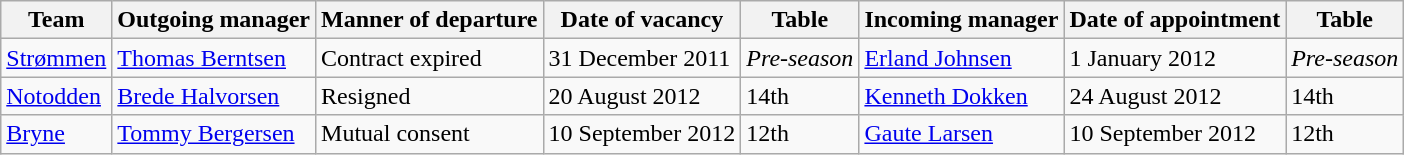<table class="wikitable">
<tr>
<th>Team</th>
<th>Outgoing manager</th>
<th>Manner of departure</th>
<th>Date of vacancy</th>
<th>Table</th>
<th>Incoming manager</th>
<th>Date of appointment</th>
<th>Table</th>
</tr>
<tr>
<td><a href='#'>Strømmen</a></td>
<td><a href='#'>Thomas Berntsen</a></td>
<td>Contract expired</td>
<td>31 December 2011</td>
<td><em>Pre-season</em></td>
<td><a href='#'>Erland Johnsen</a></td>
<td>1 January 2012</td>
<td><em>Pre-season</em></td>
</tr>
<tr>
<td><a href='#'>Notodden</a></td>
<td><a href='#'>Brede Halvorsen</a></td>
<td>Resigned</td>
<td>20 August 2012</td>
<td>14th</td>
<td><a href='#'>Kenneth Dokken</a></td>
<td>24 August 2012</td>
<td>14th</td>
</tr>
<tr>
<td><a href='#'>Bryne</a></td>
<td><a href='#'>Tommy Bergersen</a></td>
<td>Mutual consent</td>
<td>10 September 2012</td>
<td>12th</td>
<td><a href='#'>Gaute Larsen</a></td>
<td>10 September 2012</td>
<td>12th</td>
</tr>
</table>
